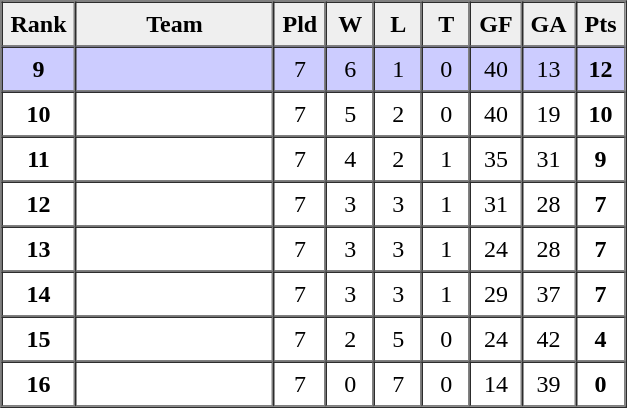<table border=1 cellpadding=5 cellspacing=0>
<tr>
<th bgcolor="#efefef" width="20">Rank</th>
<th bgcolor="#efefef" width="120">Team</th>
<th bgcolor="#efefef" width="20">Pld</th>
<th bgcolor="#efefef" width="20">W</th>
<th bgcolor="#efefef" width="20">L</th>
<th bgcolor="#efefef" width="20">T</th>
<th bgcolor="#efefef" width="20">GF</th>
<th bgcolor="#efefef" width="20">GA</th>
<th bgcolor="#efefef" width="20">Pts</th>
</tr>
<tr align=center bgcolor="ccccff">
<td><strong>9</strong></td>
<td align=left></td>
<td>7</td>
<td>6</td>
<td>1</td>
<td>0</td>
<td>40</td>
<td>13</td>
<td><strong>12</strong></td>
</tr>
<tr align=center>
<td><strong>10</strong></td>
<td align=left></td>
<td>7</td>
<td>5</td>
<td>2</td>
<td>0</td>
<td>40</td>
<td>19</td>
<td><strong>10</strong></td>
</tr>
<tr align=center>
<td><strong>11</strong></td>
<td align=left></td>
<td>7</td>
<td>4</td>
<td>2</td>
<td>1</td>
<td>35</td>
<td>31</td>
<td><strong>9</strong></td>
</tr>
<tr align=center>
<td><strong>12</strong></td>
<td align=left></td>
<td>7</td>
<td>3</td>
<td>3</td>
<td>1</td>
<td>31</td>
<td>28</td>
<td><strong>7</strong></td>
</tr>
<tr align=center>
<td><strong>13</strong></td>
<td align=left></td>
<td>7</td>
<td>3</td>
<td>3</td>
<td>1</td>
<td>24</td>
<td>28</td>
<td><strong>7</strong></td>
</tr>
<tr align=center>
<td><strong>14</strong></td>
<td align=left></td>
<td>7</td>
<td>3</td>
<td>3</td>
<td>1</td>
<td>29</td>
<td>37</td>
<td><strong>7</strong></td>
</tr>
<tr align=center>
<td><strong>15</strong></td>
<td align=left></td>
<td>7</td>
<td>2</td>
<td>5</td>
<td>0</td>
<td>24</td>
<td>42</td>
<td><strong>4</strong></td>
</tr>
<tr align=center>
<td><strong>16</strong></td>
<td align=left></td>
<td>7</td>
<td>0</td>
<td>7</td>
<td>0</td>
<td>14</td>
<td>39</td>
<td><strong>0</strong></td>
</tr>
</table>
